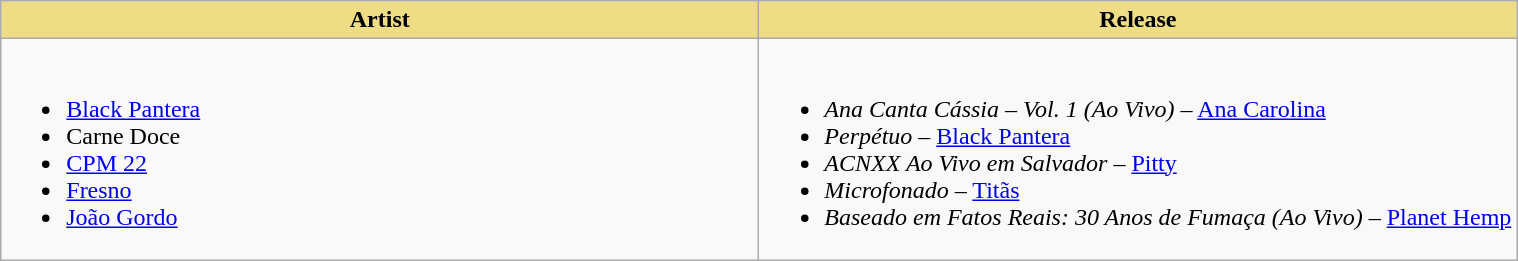<table class="wikitable" style="width=">
<tr>
<th style="background:#EEDD85; width:50%">Artist</th>
<th style="background:#EEDD85; width:50%">Release</th>
</tr>
<tr>
<td style="vertical-align:top"><br><ul><li><a href='#'>Black Pantera</a></li><li>Carne Doce</li><li><a href='#'>CPM 22</a></li><li><a href='#'>Fresno</a></li><li><a href='#'>João Gordo</a></li></ul></td>
<td style="vertical-align:top"><br><ul><li><em>Ana Canta Cássia – Vol. 1 (Ao Vivo)</em> – <a href='#'>Ana Carolina</a></li><li><em>Perpétuo</em> – <a href='#'>Black Pantera</a></li><li><em>ACNXX Ao Vivo em Salvador</em> – <a href='#'>Pitty</a></li><li><em>Microfonado</em> – <a href='#'>Titãs</a></li><li><em>Baseado em Fatos Reais: 30 Anos de Fumaça (Ao Vivo)</em> – <a href='#'>Planet Hemp</a></li></ul></td>
</tr>
</table>
